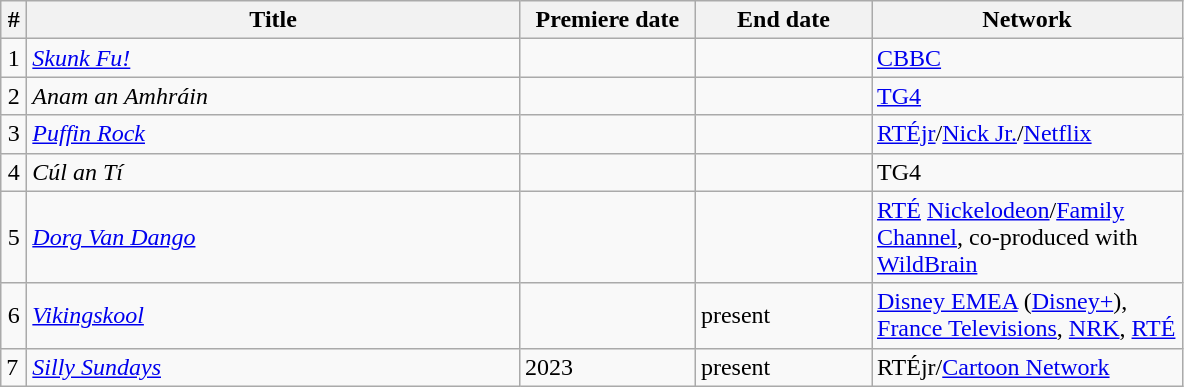<table class="wikitable sortable">
<tr>
<th width=10>#</th>
<th width=321>Title</th>
<th width=110>Premiere date</th>
<th width=110>End date</th>
<th width=200>Network</th>
</tr>
<tr>
<td style="text-align:center;">1</td>
<td><em><a href='#'>Skunk Fu!</a></em></td>
<td></td>
<td></td>
<td><a href='#'>CBBC</a></td>
</tr>
<tr>
<td style="text-align:center;">2</td>
<td><em>Anam an Amhráin</em></td>
<td></td>
<td></td>
<td><a href='#'>TG4</a></td>
</tr>
<tr>
<td style="text-align:center;">3</td>
<td><em><a href='#'>Puffin Rock</a></em></td>
<td></td>
<td></td>
<td><a href='#'>RTÉjr</a>/<a href='#'>Nick Jr.</a>/<a href='#'>Netflix</a></td>
</tr>
<tr>
<td style="text-align:center;">4</td>
<td><em>Cúl an Tí</em></td>
<td></td>
<td></td>
<td>TG4</td>
</tr>
<tr>
<td style="text-align:center;">5</td>
<td><em><a href='#'>Dorg Van Dango</a></em></td>
<td></td>
<td></td>
<td><a href='#'>RTÉ</a> <a href='#'>Nickelodeon</a>/<a href='#'>Family Channel</a>, co-produced with <a href='#'>WildBrain</a></td>
</tr>
<tr>
<td style="text-align:center;">6</td>
<td><em><a href='#'>Vikingskool</a></em></td>
<td></td>
<td>present</td>
<td><a href='#'>Disney EMEA</a> (<a href='#'>Disney+</a>), <a href='#'>France Televisions</a>, <a href='#'>NRK</a>, <a href='#'>RTÉ</a></td>
</tr>
<tr>
<td>7</td>
<td><em><a href='#'>Silly Sundays</a></em></td>
<td>2023</td>
<td>present</td>
<td>RTÉjr/<a href='#'>Cartoon Network</a></td>
</tr>
</table>
